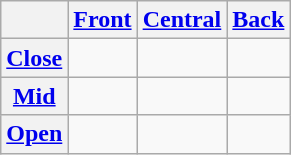<table class="wikitable" style="text-align:center">
<tr>
<th></th>
<th><a href='#'>Front</a></th>
<th><a href='#'>Central</a></th>
<th><a href='#'>Back</a></th>
</tr>
<tr>
<th><a href='#'>Close</a></th>
<td></td>
<td></td>
<td></td>
</tr>
<tr>
<th><a href='#'>Mid</a></th>
<td></td>
<td></td>
<td></td>
</tr>
<tr>
<th><a href='#'>Open</a></th>
<td></td>
<td></td>
<td></td>
</tr>
</table>
